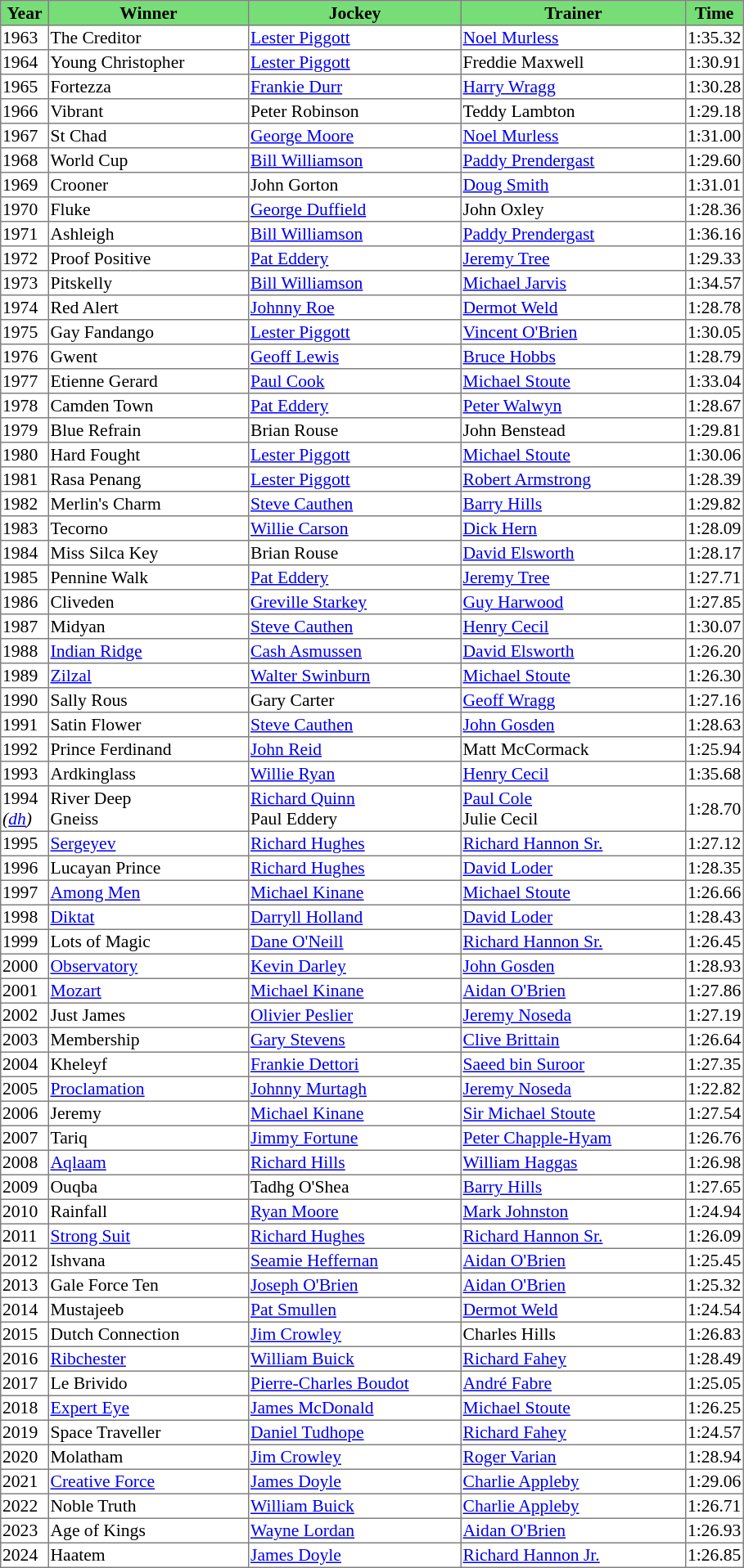<table class = "sortable" | border="1" style="border-collapse: collapse; font-size:90%">
<tr bgcolor="#77dd77" align="center">
<th width="36px"><strong>Year</strong><br></th>
<th width="160px"><strong>Winner</strong><br></th>
<th width="170px"><strong>Jockey</strong><br></th>
<th width="180px"><strong>Trainer</strong><br></th>
<th><strong>Time</strong><br></th>
</tr>
<tr>
<td>1963</td>
<td>The Creditor</td>
<td><a href='#'>Lester Piggott</a></td>
<td><a href='#'>Noel Murless</a></td>
<td>1:35.32</td>
</tr>
<tr>
<td>1964</td>
<td>Young Christopher</td>
<td><a href='#'>Lester Piggott</a></td>
<td>Freddie Maxwell</td>
<td>1:30.91</td>
</tr>
<tr>
<td>1965</td>
<td>Fortezza</td>
<td><a href='#'>Frankie Durr</a></td>
<td><a href='#'>Harry Wragg</a></td>
<td>1:30.28</td>
</tr>
<tr>
<td>1966</td>
<td>Vibrant</td>
<td>Peter Robinson</td>
<td>Teddy Lambton</td>
<td>1:29.18</td>
</tr>
<tr>
<td>1967</td>
<td>St Chad</td>
<td><a href='#'>George Moore</a></td>
<td><a href='#'>Noel Murless</a></td>
<td>1:31.00</td>
</tr>
<tr>
<td>1968</td>
<td>World Cup</td>
<td><a href='#'>Bill Williamson</a></td>
<td><a href='#'>Paddy Prendergast</a></td>
<td>1:29.60</td>
</tr>
<tr>
<td>1969</td>
<td>Crooner</td>
<td>John Gorton</td>
<td><a href='#'>Doug Smith</a></td>
<td>1:31.01</td>
</tr>
<tr>
<td>1970</td>
<td>Fluke</td>
<td><a href='#'>George Duffield</a></td>
<td>John Oxley</td>
<td>1:28.36</td>
</tr>
<tr>
<td>1971</td>
<td>Ashleigh</td>
<td><a href='#'>Bill Williamson</a></td>
<td><a href='#'>Paddy Prendergast</a></td>
<td>1:36.16</td>
</tr>
<tr>
<td>1972</td>
<td>Proof Positive</td>
<td><a href='#'>Pat Eddery</a></td>
<td><a href='#'>Jeremy Tree</a></td>
<td>1:29.33</td>
</tr>
<tr>
<td>1973</td>
<td>Pitskelly</td>
<td><a href='#'>Bill Williamson</a></td>
<td><a href='#'>Michael Jarvis</a></td>
<td>1:34.57</td>
</tr>
<tr>
<td>1974</td>
<td>Red Alert</td>
<td><a href='#'>Johnny Roe</a></td>
<td><a href='#'>Dermot Weld</a></td>
<td>1:28.78</td>
</tr>
<tr>
<td>1975</td>
<td>Gay Fandango</td>
<td><a href='#'>Lester Piggott</a></td>
<td><a href='#'>Vincent O'Brien</a></td>
<td>1:30.05</td>
</tr>
<tr>
<td>1976</td>
<td>Gwent</td>
<td><a href='#'>Geoff Lewis</a></td>
<td><a href='#'>Bruce Hobbs</a></td>
<td>1:28.79</td>
</tr>
<tr>
<td>1977</td>
<td>Etienne Gerard</td>
<td><a href='#'>Paul Cook</a></td>
<td><a href='#'>Michael Stoute</a></td>
<td>1:33.04</td>
</tr>
<tr>
<td>1978</td>
<td>Camden Town</td>
<td><a href='#'>Pat Eddery</a></td>
<td><a href='#'>Peter Walwyn</a></td>
<td>1:28.67</td>
</tr>
<tr>
<td>1979</td>
<td>Blue Refrain</td>
<td>Brian Rouse</td>
<td>John Benstead</td>
<td>1:29.81</td>
</tr>
<tr>
<td>1980</td>
<td>Hard Fought</td>
<td><a href='#'>Lester Piggott</a></td>
<td><a href='#'>Michael Stoute</a></td>
<td>1:30.06</td>
</tr>
<tr>
<td>1981</td>
<td>Rasa Penang</td>
<td><a href='#'>Lester Piggott</a></td>
<td><a href='#'>Robert Armstrong</a></td>
<td>1:28.39</td>
</tr>
<tr>
<td>1982</td>
<td>Merlin's Charm</td>
<td><a href='#'>Steve Cauthen</a></td>
<td><a href='#'>Barry Hills</a></td>
<td>1:29.82</td>
</tr>
<tr>
<td>1983</td>
<td>Tecorno</td>
<td><a href='#'>Willie Carson</a></td>
<td><a href='#'>Dick Hern</a></td>
<td>1:28.09</td>
</tr>
<tr>
<td>1984</td>
<td>Miss Silca Key</td>
<td>Brian Rouse</td>
<td><a href='#'>David Elsworth</a></td>
<td>1:28.17</td>
</tr>
<tr>
<td>1985</td>
<td>Pennine Walk</td>
<td><a href='#'>Pat Eddery</a></td>
<td><a href='#'>Jeremy Tree</a></td>
<td>1:27.71</td>
</tr>
<tr>
<td>1986</td>
<td>Cliveden</td>
<td><a href='#'>Greville Starkey</a></td>
<td><a href='#'>Guy Harwood</a></td>
<td>1:27.85</td>
</tr>
<tr>
<td>1987</td>
<td>Midyan</td>
<td><a href='#'>Steve Cauthen</a></td>
<td><a href='#'>Henry Cecil</a></td>
<td>1:30.07</td>
</tr>
<tr>
<td>1988</td>
<td><a href='#'>Indian Ridge</a></td>
<td><a href='#'>Cash Asmussen</a></td>
<td><a href='#'>David Elsworth</a></td>
<td>1:26.20</td>
</tr>
<tr>
<td>1989</td>
<td><a href='#'>Zilzal</a></td>
<td><a href='#'>Walter Swinburn</a></td>
<td><a href='#'>Michael Stoute</a></td>
<td>1:26.30</td>
</tr>
<tr>
<td>1990</td>
<td>Sally Rous</td>
<td>Gary Carter</td>
<td><a href='#'>Geoff Wragg</a></td>
<td>1:27.16</td>
</tr>
<tr>
<td>1991</td>
<td>Satin Flower</td>
<td><a href='#'>Steve Cauthen</a></td>
<td><a href='#'>John Gosden</a></td>
<td>1:28.63</td>
</tr>
<tr>
<td>1992</td>
<td>Prince Ferdinand</td>
<td><a href='#'>John Reid</a></td>
<td>Matt McCormack</td>
<td>1:25.94</td>
</tr>
<tr>
<td>1993</td>
<td>Ardkinglass</td>
<td><a href='#'>Willie Ryan</a></td>
<td><a href='#'>Henry Cecil</a></td>
<td>1:35.68</td>
</tr>
<tr>
<td>1994<br><em>(<a href='#'>dh</a>)</em></td>
<td>River Deep<br>Gneiss</td>
<td><a href='#'>Richard Quinn</a><br>Paul Eddery</td>
<td><a href='#'>Paul Cole</a><br>Julie Cecil</td>
<td>1:28.70</td>
</tr>
<tr>
<td>1995</td>
<td><a href='#'>Sergeyev</a></td>
<td><a href='#'>Richard Hughes</a></td>
<td><a href='#'>Richard Hannon Sr.</a></td>
<td>1:27.12</td>
</tr>
<tr>
<td>1996</td>
<td>Lucayan Prince</td>
<td><a href='#'>Richard Hughes</a></td>
<td><a href='#'>David Loder</a></td>
<td>1:28.35</td>
</tr>
<tr>
<td>1997</td>
<td><a href='#'>Among Men</a></td>
<td><a href='#'>Michael Kinane</a></td>
<td><a href='#'>Michael Stoute</a></td>
<td>1:26.66</td>
</tr>
<tr>
<td>1998</td>
<td><a href='#'>Diktat</a></td>
<td><a href='#'>Darryll Holland</a></td>
<td><a href='#'>David Loder</a></td>
<td>1:28.43</td>
</tr>
<tr>
<td>1999</td>
<td>Lots of Magic</td>
<td><a href='#'>Dane O'Neill</a></td>
<td><a href='#'>Richard Hannon Sr.</a></td>
<td>1:26.45</td>
</tr>
<tr>
<td>2000</td>
<td><a href='#'>Observatory</a></td>
<td><a href='#'>Kevin Darley</a></td>
<td><a href='#'>John Gosden</a></td>
<td>1:28.93</td>
</tr>
<tr>
<td>2001</td>
<td><a href='#'>Mozart</a></td>
<td><a href='#'>Michael Kinane</a></td>
<td><a href='#'>Aidan O'Brien</a></td>
<td>1:27.86</td>
</tr>
<tr>
<td>2002</td>
<td>Just James</td>
<td><a href='#'>Olivier Peslier</a></td>
<td><a href='#'>Jeremy Noseda</a></td>
<td>1:27.19</td>
</tr>
<tr>
<td>2003</td>
<td>Membership</td>
<td><a href='#'>Gary Stevens</a></td>
<td><a href='#'>Clive Brittain</a></td>
<td>1:26.64</td>
</tr>
<tr>
<td>2004</td>
<td>Kheleyf</td>
<td><a href='#'>Frankie Dettori</a></td>
<td><a href='#'>Saeed bin Suroor</a></td>
<td>1:27.35</td>
</tr>
<tr>
<td>2005</td>
<td><a href='#'>Proclamation</a> </td>
<td><a href='#'>Johnny Murtagh</a></td>
<td><a href='#'>Jeremy Noseda</a></td>
<td>1:22.82</td>
</tr>
<tr>
<td>2006</td>
<td>Jeremy</td>
<td><a href='#'>Michael Kinane</a></td>
<td><a href='#'>Sir Michael Stoute</a></td>
<td>1:27.54</td>
</tr>
<tr>
<td>2007</td>
<td>Tariq</td>
<td><a href='#'>Jimmy Fortune</a></td>
<td><a href='#'>Peter Chapple-Hyam</a></td>
<td>1:26.76</td>
</tr>
<tr>
<td>2008</td>
<td><a href='#'>Aqlaam</a></td>
<td><a href='#'>Richard Hills</a></td>
<td><a href='#'>William Haggas</a></td>
<td>1:26.98</td>
</tr>
<tr>
<td>2009</td>
<td>Ouqba</td>
<td>Tadhg O'Shea</td>
<td><a href='#'>Barry Hills</a></td>
<td>1:27.65</td>
</tr>
<tr>
<td>2010</td>
<td>Rainfall</td>
<td><a href='#'>Ryan Moore</a></td>
<td><a href='#'>Mark Johnston</a></td>
<td>1:24.94</td>
</tr>
<tr>
<td>2011</td>
<td><a href='#'>Strong Suit</a></td>
<td><a href='#'>Richard Hughes</a></td>
<td><a href='#'>Richard Hannon Sr.</a></td>
<td>1:26.09</td>
</tr>
<tr>
<td>2012</td>
<td>Ishvana</td>
<td><a href='#'>Seamie Heffernan</a></td>
<td><a href='#'>Aidan O'Brien</a></td>
<td>1:25.45</td>
</tr>
<tr>
<td>2013</td>
<td>Gale Force Ten</td>
<td><a href='#'>Joseph O'Brien</a></td>
<td><a href='#'>Aidan O'Brien</a></td>
<td>1:25.32</td>
</tr>
<tr>
<td>2014</td>
<td>Mustajeeb</td>
<td><a href='#'>Pat Smullen</a></td>
<td><a href='#'>Dermot Weld</a></td>
<td>1:24.54</td>
</tr>
<tr>
<td>2015</td>
<td>Dutch Connection</td>
<td><a href='#'>Jim Crowley</a></td>
<td>Charles Hills</td>
<td>1:26.83</td>
</tr>
<tr>
<td>2016</td>
<td><a href='#'>Ribchester</a></td>
<td><a href='#'>William Buick</a></td>
<td><a href='#'>Richard Fahey</a></td>
<td>1:28.49</td>
</tr>
<tr>
<td>2017</td>
<td>Le Brivido</td>
<td><a href='#'>Pierre-Charles Boudot</a></td>
<td><a href='#'>André Fabre</a></td>
<td>1:25.05</td>
</tr>
<tr>
<td>2018</td>
<td><a href='#'>Expert Eye</a></td>
<td><a href='#'>James McDonald</a></td>
<td><a href='#'>Michael Stoute</a></td>
<td>1:26.25</td>
</tr>
<tr>
<td>2019</td>
<td>Space Traveller</td>
<td><a href='#'>Daniel Tudhope</a></td>
<td><a href='#'>Richard Fahey</a></td>
<td>1:24.57</td>
</tr>
<tr>
<td>2020</td>
<td>Molatham</td>
<td><a href='#'>Jim Crowley</a></td>
<td><a href='#'>Roger Varian</a></td>
<td>1:28.94</td>
</tr>
<tr>
<td>2021</td>
<td><a href='#'>Creative Force</a></td>
<td><a href='#'>James Doyle</a></td>
<td><a href='#'>Charlie Appleby</a></td>
<td>1:29.06</td>
</tr>
<tr>
<td>2022</td>
<td>Noble Truth</td>
<td><a href='#'>William Buick</a></td>
<td><a href='#'>Charlie Appleby</a></td>
<td>1:26.71</td>
</tr>
<tr>
<td>2023</td>
<td>Age of Kings</td>
<td><a href='#'>Wayne Lordan</a></td>
<td><a href='#'>Aidan O'Brien</a></td>
<td>1:26.93</td>
</tr>
<tr>
<td>2024</td>
<td>Haatem</td>
<td><a href='#'>James Doyle</a></td>
<td><a href='#'>Richard Hannon Jr.</a></td>
<td>1:26.85</td>
</tr>
</table>
